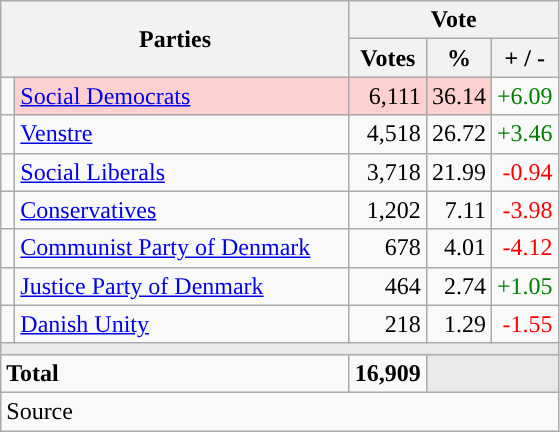<table class="wikitable" style="text-align:right;">
<tr>
<th style="text-align:centre;" rowspan="2" colspan="2" width="225">Parties</th>
<th colspan="3">Vote</th>
</tr>
<tr>
<th width="15">Votes</th>
<th width="15">%</th>
<th width="15">+ / -</th>
</tr>
<tr>
<td width="2" style="color:inherit;background:"></td>
<td bgcolor=#fbd0ce  align="left"><a href='#'>Social Democrats</a></td>
<td bgcolor=#fbd0ce>6,111</td>
<td bgcolor=#fbd0ce>36.14</td>
<td style=color:green;>+6.09</td>
</tr>
<tr>
<td width="2" style="color:inherit;background:"></td>
<td align="left"><a href='#'>Venstre</a></td>
<td>4,518</td>
<td>26.72</td>
<td style=color:green;>+3.46</td>
</tr>
<tr>
<td width="2" style="color:inherit;background:"></td>
<td align="left"><a href='#'>Social Liberals</a></td>
<td>3,718</td>
<td>21.99</td>
<td style=color:red;>-0.94</td>
</tr>
<tr>
<td width="2" style="color:inherit;background:"></td>
<td align="left"><a href='#'>Conservatives</a></td>
<td>1,202</td>
<td>7.11</td>
<td style=color:red;>-3.98</td>
</tr>
<tr>
<td width="2" style="color:inherit;background:"></td>
<td align="left"><a href='#'>Communist Party of Denmark</a></td>
<td>678</td>
<td>4.01</td>
<td style=color:red;>-4.12</td>
</tr>
<tr>
<td width="2" style="color:inherit;background:"></td>
<td align="left"><a href='#'>Justice Party of Denmark</a></td>
<td>464</td>
<td>2.74</td>
<td style=color:green;>+1.05</td>
</tr>
<tr>
<td width="2" style="color:inherit;background:"></td>
<td align="left"><a href='#'>Danish Unity</a></td>
<td>218</td>
<td>1.29</td>
<td style=color:red;>-1.55</td>
</tr>
<tr>
<td colspan="7" bgcolor="#E9E9E9"></td>
</tr>
<tr>
<td align="left" colspan="2"><strong>Total</strong></td>
<td><strong>16,909</strong></td>
<td bgcolor="#E9E9E9" colspan="2"></td>
</tr>
<tr>
<td align="left" colspan="6">Source</td>
</tr>
</table>
